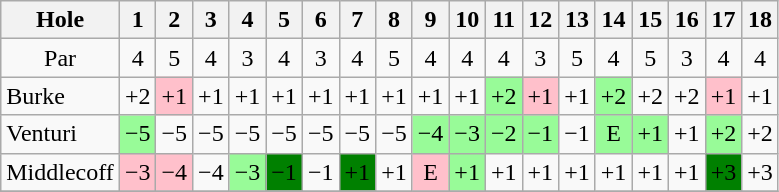<table class="wikitable" style="text-align:center">
<tr>
<th>Hole</th>
<th> 1 </th>
<th> 2 </th>
<th> 3 </th>
<th> 4 </th>
<th> 5 </th>
<th> 6 </th>
<th> 7 </th>
<th> 8 </th>
<th> 9 </th>
<th>10</th>
<th>11</th>
<th>12</th>
<th>13</th>
<th>14</th>
<th>15</th>
<th>16</th>
<th>17</th>
<th>18</th>
</tr>
<tr>
<td>Par</td>
<td>4</td>
<td>5</td>
<td>4</td>
<td>3</td>
<td>4</td>
<td>3</td>
<td>4</td>
<td>5</td>
<td>4</td>
<td>4</td>
<td>4</td>
<td>3</td>
<td>5</td>
<td>4</td>
<td>5</td>
<td>3</td>
<td>4</td>
<td>4</td>
</tr>
<tr>
<td align=left> Burke</td>
<td>+2</td>
<td style="background: Pink;">+1</td>
<td>+1</td>
<td>+1</td>
<td>+1</td>
<td>+1</td>
<td>+1</td>
<td>+1</td>
<td>+1</td>
<td>+1</td>
<td style="background: PaleGreen;">+2</td>
<td style="background: Pink;">+1</td>
<td>+1</td>
<td style="background: PaleGreen;">+2</td>
<td>+2</td>
<td>+2</td>
<td style="background: Pink;">+1</td>
<td>+1</td>
</tr>
<tr>
<td align=left> Venturi</td>
<td style="background: PaleGreen;">−5</td>
<td>−5</td>
<td>−5</td>
<td>−5</td>
<td>−5</td>
<td>−5</td>
<td>−5</td>
<td>−5</td>
<td style="background: PaleGreen;">−4</td>
<td style="background: PaleGreen;">−3</td>
<td style="background: PaleGreen;">−2</td>
<td style="background: PaleGreen;">−1</td>
<td>−1</td>
<td style="background: PaleGreen;">E</td>
<td style="background: PaleGreen;">+1</td>
<td>+1</td>
<td style="background: PaleGreen;">+2</td>
<td>+2</td>
</tr>
<tr>
<td align=left> Middlecoff</td>
<td style="background: Pink;">−3</td>
<td style="background: Pink;">−4</td>
<td>−4</td>
<td style="background: PaleGreen;">−3</td>
<td style="background: Green;">−1</td>
<td>−1</td>
<td style="background: Green;">+1</td>
<td>+1</td>
<td style="background: Pink;">E</td>
<td style="background: PaleGreen;">+1</td>
<td>+1</td>
<td>+1</td>
<td>+1</td>
<td>+1</td>
<td>+1</td>
<td>+1</td>
<td style="background: Green;">+3</td>
<td>+3</td>
</tr>
<tr>
</tr>
</table>
